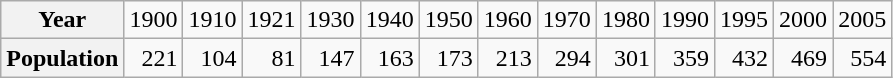<table class="wikitable" style="text-align:right;">
<tr>
<th>Year</th>
<td>1900</td>
<td>1910</td>
<td>1921</td>
<td>1930</td>
<td>1940</td>
<td>1950</td>
<td>1960</td>
<td>1970</td>
<td>1980</td>
<td>1990</td>
<td>1995</td>
<td>2000</td>
<td>2005</td>
</tr>
<tr>
<th>Population</th>
<td>221</td>
<td>104</td>
<td>81</td>
<td>147</td>
<td>163</td>
<td>173</td>
<td>213</td>
<td>294</td>
<td>301</td>
<td>359</td>
<td>432</td>
<td>469</td>
<td>554</td>
</tr>
</table>
